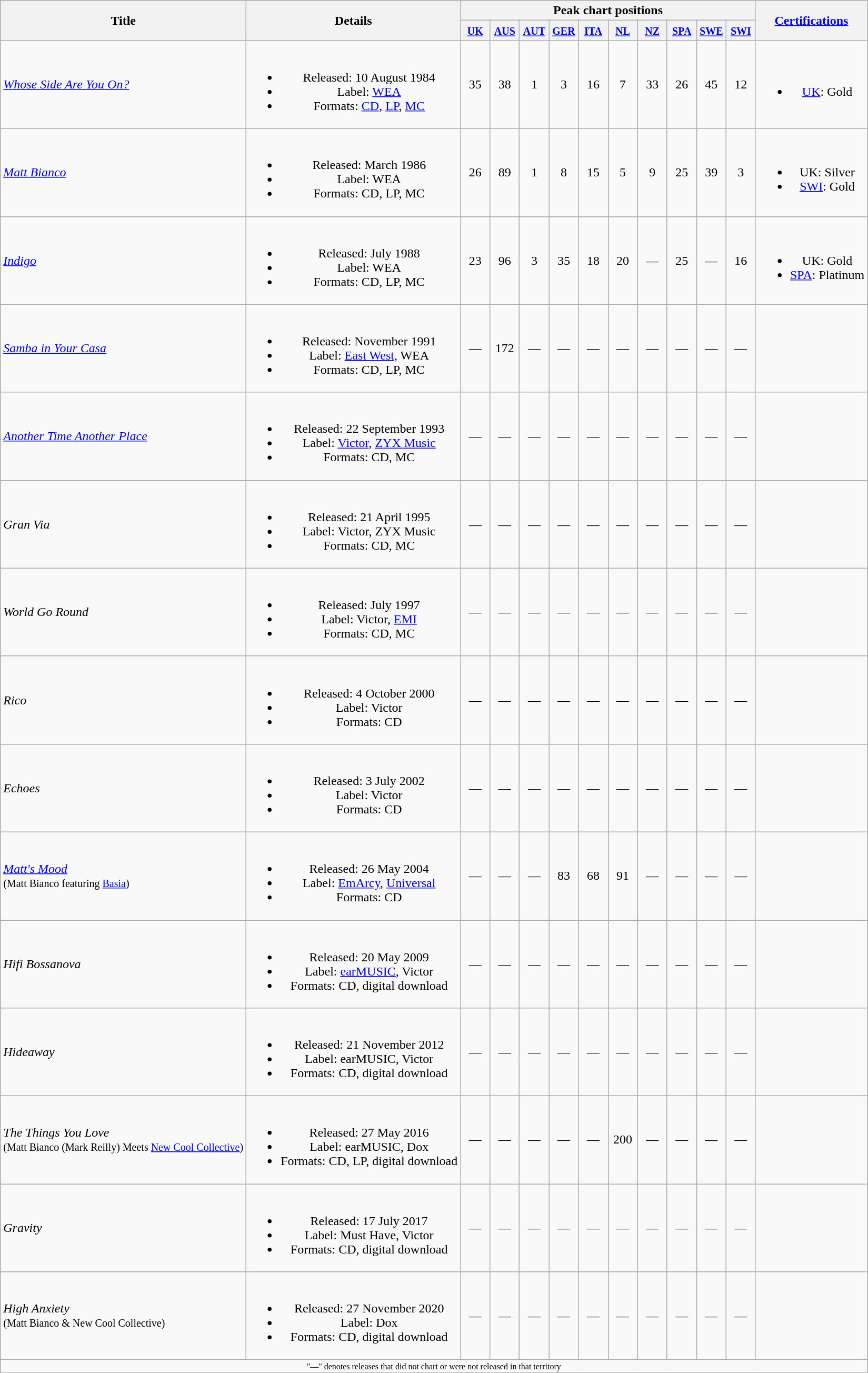<table class="wikitable" style="text-align:center">
<tr>
<th rowspan="2">Title</th>
<th rowspan="2">Details</th>
<th colspan="10">Peak chart positions</th>
<th rowspan="2"><a href='#'>Certifications</a></th>
</tr>
<tr>
<th width="30"><small><a href='#'>UK</a></small><br></th>
<th width="30"><small><a href='#'>AUS</a></small><br></th>
<th width="30"><small><a href='#'>AUT</a></small><br></th>
<th width="30"><small><a href='#'>GER</a></small><br></th>
<th width="30"><small><a href='#'>ITA</a></small><br></th>
<th width="30"><small><a href='#'>NL</a></small><br></th>
<th width="30"><small><a href='#'>NZ</a></small><br></th>
<th width="30"><small><a href='#'>SPA</a></small><br></th>
<th width="30"><small><a href='#'>SWE</a></small><br></th>
<th width="30"><small><a href='#'>SWI</a></small><br></th>
</tr>
<tr>
<td align="left"><em><a href='#'>Whose Side Are You On?</a></em></td>
<td><br><ul><li>Released: 10 August 1984</li><li>Label: <a href='#'>WEA</a></li><li>Formats: <a href='#'>CD</a>, <a href='#'>LP</a>, <a href='#'>MC</a></li></ul></td>
<td>35</td>
<td>38</td>
<td>1</td>
<td>3</td>
<td>16</td>
<td>7</td>
<td>33</td>
<td>26</td>
<td>45</td>
<td>12</td>
<td><br><ul><li><a href='#'>UK</a>: Gold</li></ul></td>
</tr>
<tr>
<td align="left"><em><a href='#'>Matt Bianco</a></em></td>
<td><br><ul><li>Released: March 1986</li><li>Label: WEA</li><li>Formats: CD, LP, MC</li></ul></td>
<td>26</td>
<td>89</td>
<td>1</td>
<td>8</td>
<td>15</td>
<td>5</td>
<td>9</td>
<td>25</td>
<td>39</td>
<td>3</td>
<td><br><ul><li>UK: Silver</li><li><a href='#'>SWI</a>: Gold</li></ul></td>
</tr>
<tr>
<td align="left"><em><a href='#'>Indigo</a></em></td>
<td><br><ul><li>Released: July 1988</li><li>Label: WEA</li><li>Formats: CD, LP, MC</li></ul></td>
<td>23</td>
<td>96</td>
<td>3</td>
<td>35</td>
<td>18</td>
<td>20</td>
<td>—</td>
<td>25</td>
<td>—</td>
<td>16</td>
<td><br><ul><li>UK: Gold</li><li><a href='#'>SPA</a>: Platinum</li></ul></td>
</tr>
<tr>
<td align="left"><em><a href='#'>Samba in Your Casa</a></em></td>
<td><br><ul><li>Released: November 1991</li><li>Label: <a href='#'>East West</a>, WEA</li><li>Formats: CD, LP, MC</li></ul></td>
<td>—</td>
<td>172</td>
<td>—</td>
<td>—</td>
<td>—</td>
<td>—</td>
<td>—</td>
<td>—</td>
<td>—</td>
<td>—</td>
<td></td>
</tr>
<tr>
<td align="left"><em><a href='#'>Another Time Another Place</a></em></td>
<td><br><ul><li>Released: 22 September 1993</li><li>Label: <a href='#'>Victor</a>, <a href='#'>ZYX Music</a></li><li>Formats: CD, MC</li></ul></td>
<td>—</td>
<td>—</td>
<td>—</td>
<td>—</td>
<td>—</td>
<td>—</td>
<td>—</td>
<td>—</td>
<td>—</td>
<td>—</td>
<td></td>
</tr>
<tr>
<td align="left"><em>Gran Via</em></td>
<td><br><ul><li>Released: 21 April 1995</li><li>Label: Victor, ZYX Music</li><li>Formats: CD, MC</li></ul></td>
<td>—</td>
<td>—</td>
<td>—</td>
<td>—</td>
<td>—</td>
<td>—</td>
<td>—</td>
<td>—</td>
<td>—</td>
<td>—</td>
<td></td>
</tr>
<tr>
<td align="left"><em>World Go Round</em></td>
<td><br><ul><li>Released: July 1997</li><li>Label: Victor, <a href='#'>EMI</a></li><li>Formats: CD, MC</li></ul></td>
<td>—</td>
<td>—</td>
<td>—</td>
<td>—</td>
<td>—</td>
<td>—</td>
<td>—</td>
<td>—</td>
<td>—</td>
<td>—</td>
<td></td>
</tr>
<tr>
<td align="left"><em>Rico</em></td>
<td><br><ul><li>Released: 4 October 2000</li><li>Label: Victor</li><li>Formats: CD</li></ul></td>
<td>—</td>
<td>—</td>
<td>—</td>
<td>—</td>
<td>—</td>
<td>—</td>
<td>—</td>
<td>—</td>
<td>—</td>
<td>—</td>
<td></td>
</tr>
<tr>
<td align="left"><em>Echoes</em></td>
<td><br><ul><li>Released: 3 July 2002</li><li>Label: Victor</li><li>Formats: CD</li></ul></td>
<td>—</td>
<td>—</td>
<td>—</td>
<td>—</td>
<td>—</td>
<td>—</td>
<td>—</td>
<td>—</td>
<td>—</td>
<td>—</td>
<td></td>
</tr>
<tr>
<td align="left"><em><a href='#'>Matt's Mood</a></em><br><small>(Matt Bianco featuring <a href='#'>Basia</a>)</small></td>
<td><br><ul><li>Released: 26 May 2004</li><li>Label: <a href='#'>EmArcy</a>, <a href='#'>Universal</a></li><li>Formats: CD</li></ul></td>
<td>—</td>
<td>—</td>
<td>—</td>
<td>83</td>
<td>68</td>
<td>91</td>
<td>—</td>
<td>—</td>
<td>—</td>
<td>—</td>
<td></td>
</tr>
<tr>
<td align="left"><em>Hifi Bossanova</em></td>
<td><br><ul><li>Released: 20 May 2009</li><li>Label: <a href='#'>earMUSIC</a>, Victor</li><li>Formats: CD, digital download</li></ul></td>
<td>—</td>
<td>—</td>
<td>—</td>
<td>—</td>
<td>—</td>
<td>—</td>
<td>—</td>
<td>—</td>
<td>—</td>
<td>—</td>
<td></td>
</tr>
<tr>
<td align="left"><em>Hideaway</em></td>
<td><br><ul><li>Released: 21 November 2012</li><li>Label: earMUSIC, Victor</li><li>Formats: CD, digital download</li></ul></td>
<td>—</td>
<td>—</td>
<td>—</td>
<td>—</td>
<td>—</td>
<td>—</td>
<td>—</td>
<td>—</td>
<td>—</td>
<td>—</td>
<td></td>
</tr>
<tr>
<td align="left"><em>The Things You Love</em><br><small>(Matt Bianco (Mark Reilly) Meets <a href='#'>New Cool Collective</a>)</small></td>
<td><br><ul><li>Released: 27 May 2016</li><li>Label: earMUSIC, Dox</li><li>Formats: CD, LP, digital download</li></ul></td>
<td>—</td>
<td>—</td>
<td>—</td>
<td>—</td>
<td>—</td>
<td>200</td>
<td>—</td>
<td>—</td>
<td>—</td>
<td>—</td>
<td></td>
</tr>
<tr>
<td align="left"><em>Gravity</em></td>
<td><br><ul><li>Released: 17 July 2017</li><li>Label: Must Have, Victor</li><li>Formats: CD, digital download</li></ul></td>
<td>—</td>
<td>—</td>
<td>—</td>
<td>—</td>
<td>—</td>
<td>—</td>
<td>—</td>
<td>—</td>
<td>—</td>
<td>—</td>
<td></td>
</tr>
<tr>
<td align="left"><em>High Anxiety</em><br><small>(Matt Bianco & New Cool Collective)</small></td>
<td><br><ul><li>Released: 27 November 2020</li><li>Label: Dox</li><li>Formats: CD, digital download</li></ul></td>
<td>—</td>
<td>—</td>
<td>—</td>
<td>—</td>
<td>—</td>
<td>—</td>
<td>—</td>
<td>—</td>
<td>—</td>
<td>—</td>
<td></td>
</tr>
<tr>
<td colspan="13" style="font-size:8pt">"—" denotes releases that did not chart or were not released in that territory</td>
</tr>
</table>
